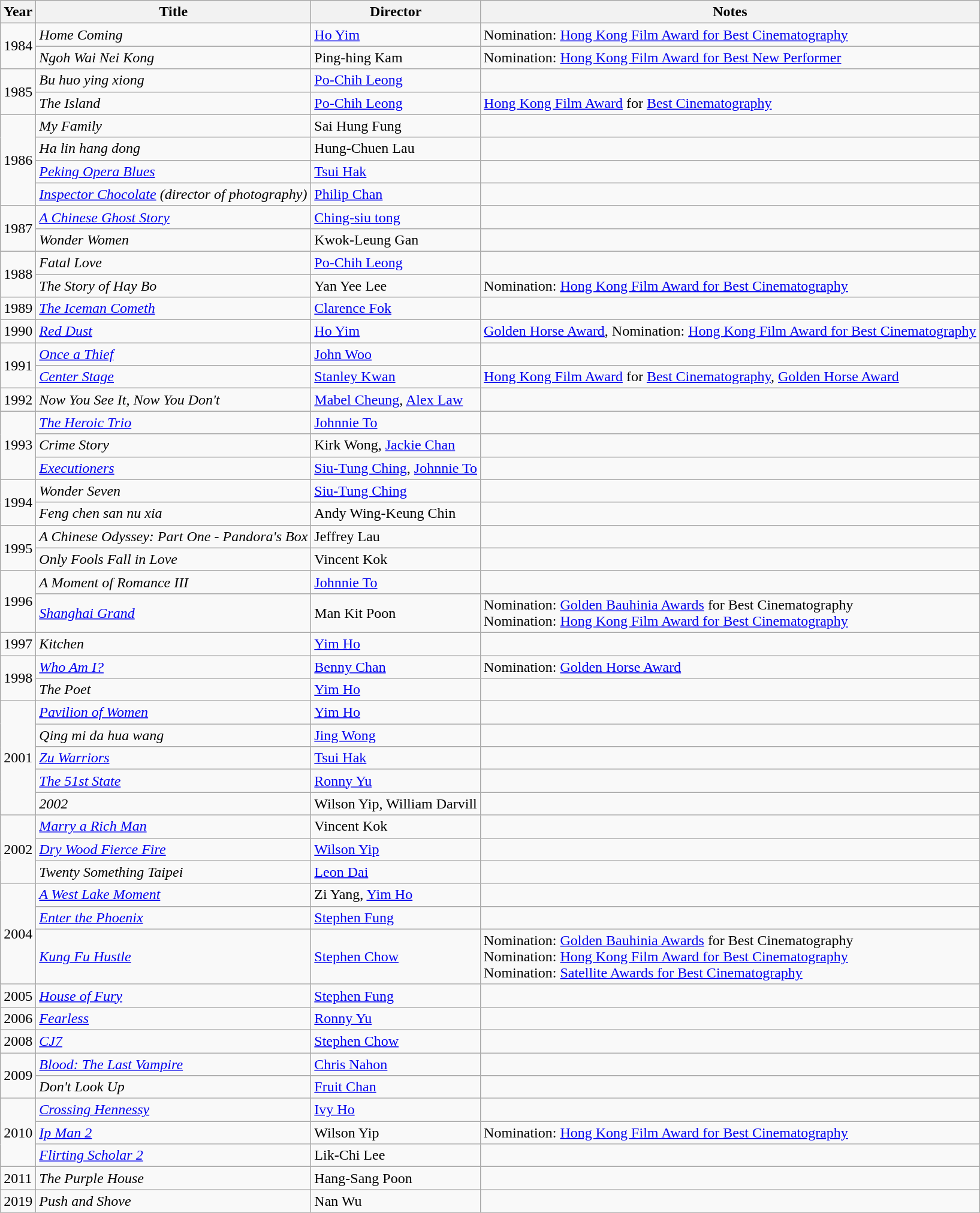<table class="wikitable">
<tr>
<th>Year</th>
<th>Title</th>
<th>Director</th>
<th>Notes</th>
</tr>
<tr>
<td rowspan="2">1984</td>
<td><em>Home Coming</em></td>
<td><a href='#'>Ho Yim</a></td>
<td>Nomination: <a href='#'>Hong Kong Film Award for Best Cinematography</a></td>
</tr>
<tr>
<td><em>Ngoh Wai Nei Kong</em></td>
<td>Ping-hing Kam</td>
<td>Nomination: <a href='#'>Hong Kong Film Award for Best New Performer</a></td>
</tr>
<tr>
<td rowspan="2">1985</td>
<td><em>Bu huo ying xiong</em></td>
<td><a href='#'>Po-Chih Leong</a></td>
<td></td>
</tr>
<tr>
<td><em>The Island</em></td>
<td><a href='#'>Po-Chih Leong</a></td>
<td><a href='#'>Hong Kong Film Award</a> for <a href='#'>Best Cinematography</a></td>
</tr>
<tr>
<td rowspan="4">1986</td>
<td><em>My Family</em></td>
<td>Sai Hung Fung</td>
<td></td>
</tr>
<tr>
<td><em>Ha lin hang dong</em></td>
<td>Hung-Chuen Lau</td>
<td></td>
</tr>
<tr>
<td><em><a href='#'>Peking Opera Blues</a></em></td>
<td><a href='#'>Tsui Hak</a></td>
<td></td>
</tr>
<tr>
<td><em><a href='#'>Inspector Chocolate</a> (director of photography)</em></td>
<td><a href='#'>Philip Chan</a></td>
<td></td>
</tr>
<tr>
<td rowspan="2">1987</td>
<td><em><a href='#'>A Chinese Ghost Story</a></em></td>
<td><a href='#'>Ching-siu tong</a></td>
<td></td>
</tr>
<tr>
<td><em>Wonder Women</em></td>
<td>Kwok-Leung Gan</td>
<td></td>
</tr>
<tr>
<td rowspan="2">1988</td>
<td><em>Fatal Love</em></td>
<td><a href='#'>Po-Chih Leong</a></td>
<td></td>
</tr>
<tr>
<td><em>The Story of Hay Bo</em></td>
<td>Yan Yee Lee</td>
<td>Nomination: <a href='#'>Hong Kong Film Award for Best Cinematography</a></td>
</tr>
<tr>
<td>1989</td>
<td><em><a href='#'>The Iceman Cometh</a></em></td>
<td><a href='#'>Clarence Fok</a></td>
<td></td>
</tr>
<tr>
<td>1990</td>
<td><em><a href='#'>Red Dust</a></em></td>
<td><a href='#'>Ho Yim</a></td>
<td><a href='#'>Golden Horse Award</a>, Nomination: <a href='#'>Hong Kong Film Award for Best Cinematography</a></td>
</tr>
<tr>
<td rowspan="2">1991</td>
<td><em><a href='#'>Once a Thief</a></em></td>
<td><a href='#'>John Woo</a></td>
<td></td>
</tr>
<tr>
<td><em><a href='#'>Center Stage</a></em></td>
<td><a href='#'>Stanley Kwan</a></td>
<td><a href='#'>Hong Kong Film Award</a> for <a href='#'>Best Cinematography</a>, <a href='#'>Golden Horse Award</a></td>
</tr>
<tr>
<td>1992</td>
<td><em>Now You See It, Now You Don't</em></td>
<td><a href='#'>Mabel Cheung</a>, <a href='#'>Alex Law</a></td>
<td></td>
</tr>
<tr>
<td rowspan="3">1993</td>
<td><em><a href='#'>The Heroic Trio</a></em></td>
<td><a href='#'>Johnnie To</a></td>
<td></td>
</tr>
<tr>
<td><em>Crime Story</em></td>
<td>Kirk Wong, <a href='#'>Jackie Chan</a></td>
<td></td>
</tr>
<tr>
<td><em><a href='#'>Executioners</a></em></td>
<td><a href='#'>Siu-Tung Ching</a>, <a href='#'>Johnnie To</a></td>
<td></td>
</tr>
<tr>
<td rowspan="2">1994</td>
<td><em>Wonder Seven</em></td>
<td><a href='#'>Siu-Tung Ching</a></td>
<td></td>
</tr>
<tr>
<td><em>Feng chen san nu xia</em></td>
<td>Andy Wing-Keung Chin</td>
<td></td>
</tr>
<tr>
<td rowspan="2">1995</td>
<td><em>A Chinese Odyssey: Part One - Pandora's Box</em></td>
<td>Jeffrey Lau</td>
<td></td>
</tr>
<tr>
<td><em>Only Fools Fall in Love</em></td>
<td>Vincent Kok</td>
<td></td>
</tr>
<tr>
<td rowspan="2">1996</td>
<td><em>A Moment of Romance III</em></td>
<td><a href='#'>Johnnie To</a></td>
<td></td>
</tr>
<tr>
<td><em><a href='#'>Shanghai Grand</a></em></td>
<td>Man Kit Poon</td>
<td>Nomination: <a href='#'>Golden Bauhinia Awards</a> for Best Cinematography<br>Nomination: <a href='#'>Hong Kong Film Award for Best Cinematography</a></td>
</tr>
<tr>
<td>1997</td>
<td><em>Kitchen</em></td>
<td><a href='#'>Yim Ho</a></td>
<td></td>
</tr>
<tr>
<td rowspan="2">1998</td>
<td><em><a href='#'>Who Am I?</a></em></td>
<td><a href='#'>Benny Chan</a></td>
<td>Nomination: <a href='#'>Golden Horse Award</a></td>
</tr>
<tr>
<td><em>The Poet</em></td>
<td><a href='#'>Yim Ho</a></td>
<td></td>
</tr>
<tr>
<td rowspan="5">2001</td>
<td><em><a href='#'>Pavilion of Women</a></em></td>
<td><a href='#'>Yim Ho</a></td>
<td></td>
</tr>
<tr>
<td><em>Qing mi da hua wang</em></td>
<td><a href='#'>Jing Wong</a></td>
<td></td>
</tr>
<tr>
<td><em><a href='#'>Zu Warriors</a></em></td>
<td><a href='#'>Tsui Hak</a></td>
<td></td>
</tr>
<tr>
<td><em><a href='#'>The 51st State</a></em></td>
<td><a href='#'>Ronny Yu</a></td>
<td></td>
</tr>
<tr>
<td><em>2002</em></td>
<td>Wilson Yip, William Darvill</td>
<td></td>
</tr>
<tr>
<td rowspan="3">2002</td>
<td><em><a href='#'>Marry a Rich Man</a></em></td>
<td>Vincent Kok</td>
<td></td>
</tr>
<tr>
<td><em><a href='#'>Dry Wood Fierce Fire</a></em></td>
<td><a href='#'>Wilson Yip</a></td>
<td></td>
</tr>
<tr>
<td><em>Twenty Something Taipei</em></td>
<td><a href='#'>Leon Dai</a></td>
<td></td>
</tr>
<tr>
<td rowspan="3">2004</td>
<td><em><a href='#'>A West Lake Moment</a></em></td>
<td>Zi Yang, <a href='#'>Yim Ho</a></td>
<td></td>
</tr>
<tr>
<td><em><a href='#'>Enter the Phoenix</a></em></td>
<td><a href='#'>Stephen Fung</a></td>
<td></td>
</tr>
<tr>
<td><em><a href='#'>Kung Fu Hustle</a></em></td>
<td><a href='#'>Stephen Chow</a></td>
<td>Nomination: <a href='#'>Golden Bauhinia Awards</a> for Best Cinematography<br>Nomination: <a href='#'>Hong Kong Film Award for Best Cinematography</a><br>Nomination: <a href='#'>Satellite Awards for Best Cinematography</a></td>
</tr>
<tr>
<td>2005</td>
<td><em><a href='#'>House of Fury</a></em></td>
<td><a href='#'>Stephen Fung</a></td>
<td></td>
</tr>
<tr>
<td>2006</td>
<td><em><a href='#'>Fearless</a></em></td>
<td><a href='#'>Ronny Yu</a></td>
<td></td>
</tr>
<tr>
<td>2008</td>
<td><em><a href='#'>CJ7</a></em></td>
<td><a href='#'>Stephen Chow</a></td>
<td></td>
</tr>
<tr>
<td rowspan="2">2009</td>
<td><em><a href='#'>Blood: The Last Vampire</a></em></td>
<td><a href='#'>Chris Nahon</a></td>
<td></td>
</tr>
<tr>
<td><em>Don't Look Up</em></td>
<td><a href='#'>Fruit Chan</a></td>
<td></td>
</tr>
<tr>
<td rowspan="3">2010</td>
<td><em><a href='#'>Crossing Hennessy</a></em></td>
<td><a href='#'>Ivy Ho</a></td>
<td></td>
</tr>
<tr>
<td><em><a href='#'>Ip Man 2</a></em></td>
<td>Wilson Yip</td>
<td>Nomination: <a href='#'>Hong Kong Film Award for Best Cinematography</a></td>
</tr>
<tr>
<td><em><a href='#'>Flirting Scholar 2</a></em></td>
<td>Lik-Chi Lee</td>
<td></td>
</tr>
<tr>
<td>2011</td>
<td><em>The Purple House</em></td>
<td>Hang-Sang Poon</td>
<td></td>
</tr>
<tr>
<td>2019</td>
<td><em>Push and Shove</em></td>
<td>Nan Wu</td>
<td></td>
</tr>
</table>
